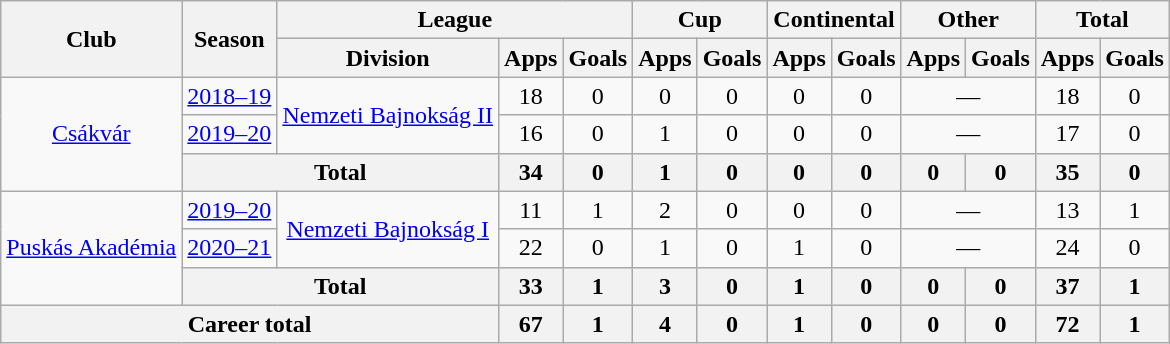<table class="wikitable" style="text-align:center">
<tr>
<th rowspan="2">Club</th>
<th rowspan="2">Season</th>
<th colspan="3">League</th>
<th colspan="2">Cup</th>
<th colspan="2">Continental</th>
<th colspan="2">Other</th>
<th colspan="2">Total</th>
</tr>
<tr>
<th>Division</th>
<th>Apps</th>
<th>Goals</th>
<th>Apps</th>
<th>Goals</th>
<th>Apps</th>
<th>Goals</th>
<th>Apps</th>
<th>Goals</th>
<th>Apps</th>
<th>Goals</th>
</tr>
<tr>
<td rowspan="3"><a href='#'>Csákvár</a></td>
<td><a href='#'>2018–19</a></td>
<td rowspan="2"><a href='#'>Nemzeti Bajnokság II</a></td>
<td>18</td>
<td>0</td>
<td>0</td>
<td>0</td>
<td>0</td>
<td>0</td>
<td colspan="2">—</td>
<td>18</td>
<td>0</td>
</tr>
<tr>
<td><a href='#'>2019–20</a></td>
<td>16</td>
<td>0</td>
<td>1</td>
<td>0</td>
<td>0</td>
<td>0</td>
<td colspan="2">—</td>
<td>17</td>
<td>0</td>
</tr>
<tr>
<th colspan="2">Total</th>
<th>34</th>
<th>0</th>
<th>1</th>
<th>0</th>
<th>0</th>
<th>0</th>
<th>0</th>
<th>0</th>
<th>35</th>
<th>0</th>
</tr>
<tr>
<td rowspan="3"><a href='#'>Puskás Akadémia</a></td>
<td><a href='#'>2019–20</a></td>
<td rowspan="2"><a href='#'>Nemzeti Bajnokság I</a></td>
<td>11</td>
<td>1</td>
<td>2</td>
<td>0</td>
<td>0</td>
<td>0</td>
<td colspan="2">—</td>
<td>13</td>
<td>1</td>
</tr>
<tr>
<td><a href='#'>2020–21</a></td>
<td>22</td>
<td>0</td>
<td>1</td>
<td>0</td>
<td>1</td>
<td>0</td>
<td colspan="2">—</td>
<td>24</td>
<td>0</td>
</tr>
<tr>
<th colspan="2">Total</th>
<th>33</th>
<th>1</th>
<th>3</th>
<th>0</th>
<th>1</th>
<th>0</th>
<th>0</th>
<th>0</th>
<th>37</th>
<th>1</th>
</tr>
<tr>
<th colspan="3">Career total</th>
<th>67</th>
<th>1</th>
<th>4</th>
<th>0</th>
<th>1</th>
<th>0</th>
<th>0</th>
<th>0</th>
<th>72</th>
<th>1</th>
</tr>
</table>
